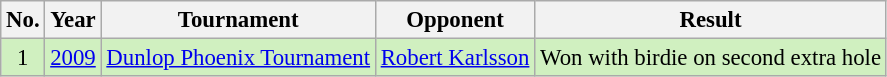<table class="wikitable" style="font-size:95%;">
<tr>
<th>No.</th>
<th>Year</th>
<th>Tournament</th>
<th>Opponent</th>
<th>Result</th>
</tr>
<tr style="background:#D0F0C0;">
<td align=center>1</td>
<td><a href='#'>2009</a></td>
<td><a href='#'>Dunlop Phoenix Tournament</a></td>
<td> <a href='#'>Robert Karlsson</a></td>
<td>Won with birdie on second extra hole</td>
</tr>
</table>
